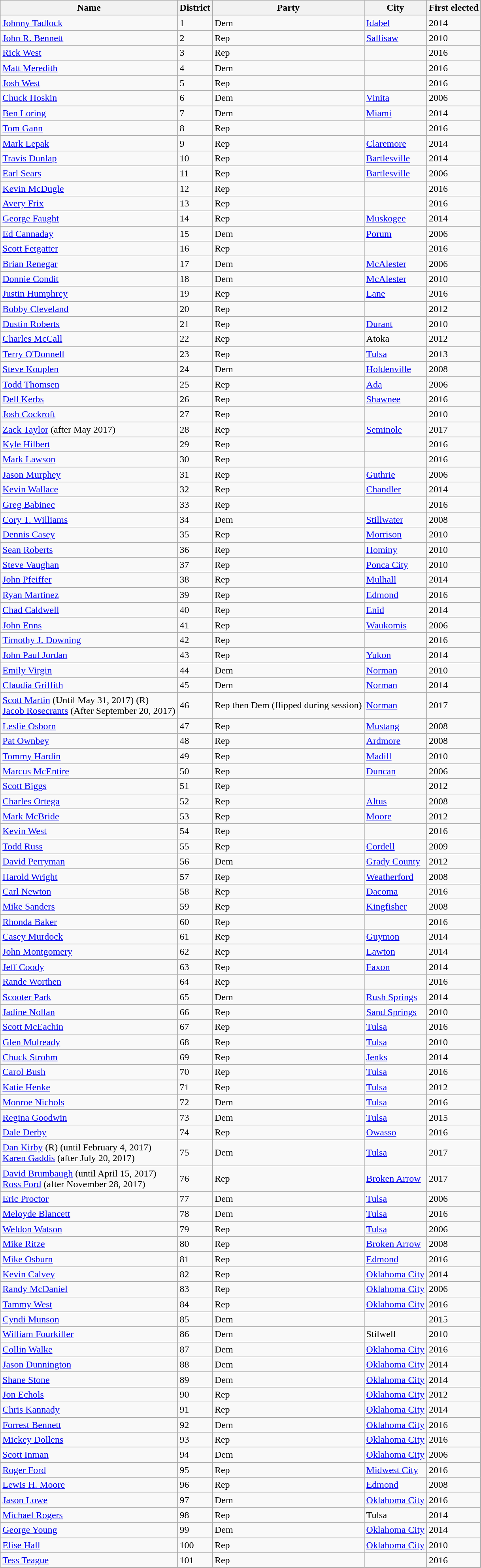<table class="wikitable sortable">
<tr>
<th>Name</th>
<th>District</th>
<th>Party</th>
<th>City</th>
<th>First elected</th>
</tr>
<tr>
<td><a href='#'>Johnny Tadlock</a></td>
<td>1</td>
<td>Dem</td>
<td><a href='#'>Idabel</a></td>
<td>2014</td>
</tr>
<tr>
<td><a href='#'>John R. Bennett</a></td>
<td>2</td>
<td>Rep</td>
<td><a href='#'>Sallisaw</a></td>
<td>2010</td>
</tr>
<tr>
<td><a href='#'>Rick West</a></td>
<td>3</td>
<td>Rep</td>
<td></td>
<td>2016</td>
</tr>
<tr>
<td><a href='#'>Matt Meredith</a></td>
<td>4</td>
<td>Dem</td>
<td></td>
<td>2016</td>
</tr>
<tr>
<td><a href='#'>Josh West</a></td>
<td>5</td>
<td>Rep</td>
<td></td>
<td>2016</td>
</tr>
<tr>
<td><a href='#'>Chuck Hoskin</a></td>
<td>6</td>
<td>Dem</td>
<td><a href='#'>Vinita</a></td>
<td>2006</td>
</tr>
<tr>
<td><a href='#'>Ben Loring</a></td>
<td>7</td>
<td>Dem</td>
<td><a href='#'>Miami</a></td>
<td>2014</td>
</tr>
<tr>
<td><a href='#'>Tom Gann</a></td>
<td>8</td>
<td>Rep</td>
<td></td>
<td>2016</td>
</tr>
<tr>
<td><a href='#'>Mark Lepak</a></td>
<td>9</td>
<td>Rep</td>
<td><a href='#'>Claremore</a></td>
<td>2014</td>
</tr>
<tr>
<td><a href='#'>Travis Dunlap</a></td>
<td>10</td>
<td>Rep</td>
<td><a href='#'>Bartlesville</a></td>
<td>2014</td>
</tr>
<tr>
<td><a href='#'>Earl Sears</a></td>
<td>11</td>
<td>Rep</td>
<td><a href='#'>Bartlesville</a></td>
<td>2006</td>
</tr>
<tr>
<td><a href='#'>Kevin McDugle</a></td>
<td>12</td>
<td>Rep</td>
<td></td>
<td>2016</td>
</tr>
<tr>
<td><a href='#'>Avery Frix</a></td>
<td>13</td>
<td>Rep</td>
<td></td>
<td>2016</td>
</tr>
<tr>
<td><a href='#'>George Faught</a></td>
<td>14</td>
<td>Rep</td>
<td><a href='#'>Muskogee</a></td>
<td>2014</td>
</tr>
<tr>
<td><a href='#'>Ed Cannaday</a></td>
<td>15</td>
<td>Dem</td>
<td><a href='#'>Porum</a></td>
<td>2006</td>
</tr>
<tr>
<td><a href='#'>Scott Fetgatter</a></td>
<td>16</td>
<td>Rep</td>
<td></td>
<td>2016</td>
</tr>
<tr>
<td><a href='#'>Brian Renegar</a></td>
<td>17</td>
<td>Dem</td>
<td><a href='#'>McAlester</a></td>
<td>2006</td>
</tr>
<tr>
<td><a href='#'>Donnie Condit</a></td>
<td>18</td>
<td>Dem</td>
<td><a href='#'>McAlester</a></td>
<td>2010</td>
</tr>
<tr>
<td><a href='#'>Justin Humphrey</a></td>
<td>19</td>
<td>Rep</td>
<td><a href='#'>Lane</a></td>
<td>2016</td>
</tr>
<tr>
<td><a href='#'>Bobby Cleveland</a></td>
<td>20</td>
<td>Rep</td>
<td></td>
<td>2012</td>
</tr>
<tr>
<td><a href='#'>Dustin Roberts</a></td>
<td>21</td>
<td>Rep</td>
<td><a href='#'>Durant</a></td>
<td>2010</td>
</tr>
<tr>
<td><a href='#'>Charles McCall</a></td>
<td>22</td>
<td>Rep</td>
<td>Atoka</td>
<td>2012</td>
</tr>
<tr>
<td><a href='#'>Terry O'Donnell</a></td>
<td>23</td>
<td>Rep</td>
<td><a href='#'>Tulsa</a></td>
<td>2013</td>
</tr>
<tr>
<td><a href='#'>Steve Kouplen</a></td>
<td>24</td>
<td>Dem</td>
<td><a href='#'>Holdenville</a></td>
<td>2008</td>
</tr>
<tr>
<td><a href='#'>Todd Thomsen</a></td>
<td>25</td>
<td>Rep</td>
<td><a href='#'>Ada</a></td>
<td>2006</td>
</tr>
<tr>
<td><a href='#'>Dell Kerbs</a></td>
<td>26</td>
<td>Rep</td>
<td><a href='#'>Shawnee</a></td>
<td>2016</td>
</tr>
<tr>
<td><a href='#'>Josh Cockroft</a></td>
<td>27</td>
<td>Rep</td>
<td></td>
<td>2010</td>
</tr>
<tr>
<td><a href='#'>Zack Taylor</a> (after May 2017)</td>
<td>28</td>
<td>Rep</td>
<td><a href='#'>Seminole</a></td>
<td>2017</td>
</tr>
<tr>
<td><a href='#'>Kyle Hilbert</a></td>
<td>29</td>
<td>Rep</td>
<td></td>
<td>2016</td>
</tr>
<tr>
<td><a href='#'>Mark Lawson</a></td>
<td>30</td>
<td>Rep</td>
<td></td>
<td>2016</td>
</tr>
<tr>
<td><a href='#'>Jason Murphey</a></td>
<td>31</td>
<td>Rep</td>
<td><a href='#'>Guthrie</a></td>
<td>2006</td>
</tr>
<tr>
<td><a href='#'>Kevin Wallace</a></td>
<td>32</td>
<td>Rep</td>
<td><a href='#'>Chandler</a></td>
<td>2014</td>
</tr>
<tr>
<td><a href='#'>Greg Babinec</a></td>
<td>33</td>
<td>Rep</td>
<td></td>
<td>2016</td>
</tr>
<tr>
<td><a href='#'>Cory T. Williams</a></td>
<td>34</td>
<td>Dem</td>
<td><a href='#'>Stillwater</a></td>
<td>2008</td>
</tr>
<tr>
<td><a href='#'>Dennis Casey</a></td>
<td>35</td>
<td>Rep</td>
<td><a href='#'>Morrison</a></td>
<td>2010</td>
</tr>
<tr>
<td><a href='#'>Sean Roberts</a></td>
<td>36</td>
<td>Rep</td>
<td><a href='#'>Hominy</a></td>
<td>2010</td>
</tr>
<tr>
<td><a href='#'>Steve Vaughan</a></td>
<td>37</td>
<td>Rep</td>
<td><a href='#'>Ponca City</a></td>
<td>2010</td>
</tr>
<tr>
<td><a href='#'>John Pfeiffer</a></td>
<td>38</td>
<td>Rep</td>
<td><a href='#'>Mulhall</a></td>
<td>2014</td>
</tr>
<tr>
<td><a href='#'>Ryan Martinez</a></td>
<td>39</td>
<td>Rep</td>
<td><a href='#'>Edmond</a></td>
<td>2016</td>
</tr>
<tr>
<td><a href='#'>Chad Caldwell</a></td>
<td>40</td>
<td>Rep</td>
<td><a href='#'>Enid</a></td>
<td>2014</td>
</tr>
<tr>
<td><a href='#'>John Enns</a></td>
<td>41</td>
<td>Rep</td>
<td><a href='#'>Waukomis</a></td>
<td>2006</td>
</tr>
<tr>
<td><a href='#'>Timothy J. Downing</a></td>
<td>42</td>
<td>Rep</td>
<td></td>
<td>2016</td>
</tr>
<tr>
<td><a href='#'>John Paul Jordan</a></td>
<td>43</td>
<td>Rep</td>
<td><a href='#'>Yukon</a></td>
<td>2014</td>
</tr>
<tr>
<td><a href='#'>Emily Virgin</a></td>
<td>44</td>
<td>Dem</td>
<td><a href='#'>Norman</a></td>
<td>2010</td>
</tr>
<tr>
<td><a href='#'>Claudia Griffith</a></td>
<td>45</td>
<td>Dem</td>
<td><a href='#'>Norman</a></td>
<td>2014</td>
</tr>
<tr>
<td><a href='#'>Scott Martin</a> (Until May 31, 2017) (R)<br><a href='#'>Jacob Rosecrants</a> (After September 20, 2017)</td>
<td>46</td>
<td>Rep then Dem (flipped during session)</td>
<td><a href='#'>Norman</a></td>
<td>2017</td>
</tr>
<tr>
<td><a href='#'>Leslie Osborn</a></td>
<td>47</td>
<td>Rep</td>
<td><a href='#'>Mustang</a></td>
<td>2008</td>
</tr>
<tr>
<td><a href='#'>Pat Ownbey</a></td>
<td>48</td>
<td>Rep</td>
<td><a href='#'>Ardmore</a></td>
<td>2008</td>
</tr>
<tr>
<td><a href='#'>Tommy Hardin</a></td>
<td>49</td>
<td>Rep</td>
<td><a href='#'>Madill</a></td>
<td>2010</td>
</tr>
<tr>
<td><a href='#'>Marcus McEntire</a></td>
<td>50</td>
<td>Rep</td>
<td><a href='#'>Duncan</a></td>
<td>2006</td>
</tr>
<tr>
<td><a href='#'>Scott Biggs</a></td>
<td>51</td>
<td>Rep</td>
<td></td>
<td>2012</td>
</tr>
<tr>
<td><a href='#'>Charles Ortega</a></td>
<td>52</td>
<td>Rep</td>
<td><a href='#'>Altus</a></td>
<td>2008</td>
</tr>
<tr>
<td><a href='#'>Mark McBride</a></td>
<td>53</td>
<td>Rep</td>
<td><a href='#'>Moore</a></td>
<td>2012</td>
</tr>
<tr>
<td><a href='#'>Kevin West</a></td>
<td>54</td>
<td>Rep</td>
<td></td>
<td>2016</td>
</tr>
<tr>
<td><a href='#'>Todd Russ</a></td>
<td>55</td>
<td>Rep</td>
<td><a href='#'>Cordell</a></td>
<td>2009</td>
</tr>
<tr>
<td><a href='#'>David Perryman</a></td>
<td>56</td>
<td>Dem</td>
<td><a href='#'>Grady County</a></td>
<td>2012</td>
</tr>
<tr>
<td><a href='#'>Harold Wright</a></td>
<td>57</td>
<td>Rep</td>
<td><a href='#'>Weatherford</a></td>
<td>2008</td>
</tr>
<tr>
<td><a href='#'>Carl Newton</a></td>
<td>58</td>
<td>Rep</td>
<td><a href='#'>Dacoma</a></td>
<td>2016</td>
</tr>
<tr>
<td><a href='#'>Mike Sanders</a></td>
<td>59</td>
<td>Rep</td>
<td><a href='#'>Kingfisher</a></td>
<td>2008</td>
</tr>
<tr>
<td><a href='#'>Rhonda Baker</a></td>
<td>60</td>
<td>Rep</td>
<td></td>
<td>2016</td>
</tr>
<tr>
<td><a href='#'>Casey Murdock</a></td>
<td>61</td>
<td>Rep</td>
<td><a href='#'>Guymon</a></td>
<td>2014</td>
</tr>
<tr>
<td><a href='#'>John Montgomery</a></td>
<td>62</td>
<td>Rep</td>
<td><a href='#'>Lawton</a></td>
<td>2014</td>
</tr>
<tr>
<td><a href='#'>Jeff Coody</a></td>
<td>63</td>
<td>Rep</td>
<td><a href='#'>Faxon</a></td>
<td>2014</td>
</tr>
<tr>
<td><a href='#'>Rande Worthen</a></td>
<td>64</td>
<td>Rep</td>
<td></td>
<td>2016</td>
</tr>
<tr>
<td><a href='#'>Scooter Park</a></td>
<td>65</td>
<td>Dem</td>
<td><a href='#'>Rush Springs</a></td>
<td>2014</td>
</tr>
<tr>
<td><a href='#'>Jadine Nollan</a></td>
<td>66</td>
<td>Rep</td>
<td><a href='#'>Sand Springs</a></td>
<td>2010</td>
</tr>
<tr>
<td><a href='#'>Scott McEachin</a></td>
<td>67</td>
<td>Rep</td>
<td><a href='#'>Tulsa</a></td>
<td>2016</td>
</tr>
<tr>
<td><a href='#'>Glen Mulready</a></td>
<td>68</td>
<td>Rep</td>
<td><a href='#'>Tulsa</a></td>
<td>2010</td>
</tr>
<tr>
<td><a href='#'>Chuck Strohm</a></td>
<td>69</td>
<td>Rep</td>
<td><a href='#'>Jenks</a></td>
<td>2014</td>
</tr>
<tr>
<td><a href='#'>Carol Bush</a></td>
<td>70</td>
<td>Rep</td>
<td><a href='#'>Tulsa</a></td>
<td>2016</td>
</tr>
<tr>
<td><a href='#'>Katie Henke</a></td>
<td>71</td>
<td>Rep</td>
<td><a href='#'>Tulsa</a></td>
<td>2012</td>
</tr>
<tr>
<td><a href='#'>Monroe Nichols</a></td>
<td>72</td>
<td>Dem</td>
<td><a href='#'>Tulsa</a></td>
<td>2016</td>
</tr>
<tr>
<td><a href='#'>Regina Goodwin</a></td>
<td>73</td>
<td>Dem</td>
<td><a href='#'>Tulsa</a></td>
<td>2015</td>
</tr>
<tr>
<td><a href='#'>Dale Derby</a></td>
<td>74</td>
<td>Rep</td>
<td><a href='#'>Owasso</a></td>
<td>2016</td>
</tr>
<tr>
<td><a href='#'>Dan Kirby</a> (R) (until February 4, 2017)<br><a href='#'>Karen Gaddis</a> (after July 20, 2017)</td>
<td>75</td>
<td>Dem</td>
<td><a href='#'>Tulsa</a></td>
<td>2017</td>
</tr>
<tr>
<td><a href='#'>David Brumbaugh</a> (until April 15, 2017)<br><a href='#'>Ross Ford</a> (after November 28, 2017)</td>
<td>76</td>
<td>Rep</td>
<td><a href='#'>Broken Arrow</a></td>
<td>2017</td>
</tr>
<tr>
<td><a href='#'>Eric Proctor</a></td>
<td>77</td>
<td>Dem</td>
<td><a href='#'>Tulsa</a></td>
<td>2006</td>
</tr>
<tr>
<td><a href='#'>Meloyde Blancett</a></td>
<td>78</td>
<td>Dem</td>
<td><a href='#'>Tulsa</a></td>
<td>2016</td>
</tr>
<tr>
<td><a href='#'>Weldon Watson</a></td>
<td>79</td>
<td>Rep</td>
<td><a href='#'>Tulsa</a></td>
<td>2006</td>
</tr>
<tr>
<td><a href='#'>Mike Ritze</a></td>
<td>80</td>
<td>Rep</td>
<td><a href='#'>Broken Arrow</a></td>
<td>2008</td>
</tr>
<tr>
<td><a href='#'>Mike Osburn</a></td>
<td>81</td>
<td>Rep</td>
<td><a href='#'>Edmond</a></td>
<td>2016</td>
</tr>
<tr>
<td><a href='#'>Kevin Calvey</a></td>
<td>82</td>
<td>Rep</td>
<td><a href='#'>Oklahoma City</a></td>
<td>2014</td>
</tr>
<tr>
<td><a href='#'>Randy McDaniel</a></td>
<td>83</td>
<td>Rep</td>
<td><a href='#'>Oklahoma City</a></td>
<td>2006</td>
</tr>
<tr>
<td><a href='#'>Tammy West</a></td>
<td>84</td>
<td>Rep</td>
<td><a href='#'>Oklahoma City</a></td>
<td>2016</td>
</tr>
<tr>
<td><a href='#'>Cyndi Munson</a></td>
<td>85</td>
<td>Dem</td>
<td></td>
<td>2015</td>
</tr>
<tr>
<td><a href='#'>William Fourkiller</a></td>
<td>86</td>
<td>Dem</td>
<td>Stilwell</td>
<td>2010</td>
</tr>
<tr>
<td><a href='#'>Collin Walke</a></td>
<td>87</td>
<td>Dem</td>
<td><a href='#'>Oklahoma City</a></td>
<td>2016</td>
</tr>
<tr>
<td><a href='#'>Jason Dunnington</a></td>
<td>88</td>
<td>Dem</td>
<td><a href='#'>Oklahoma City</a></td>
<td>2014</td>
</tr>
<tr>
<td><a href='#'>Shane Stone</a></td>
<td>89</td>
<td>Dem</td>
<td><a href='#'>Oklahoma City</a></td>
<td>2014</td>
</tr>
<tr>
<td><a href='#'>Jon Echols</a></td>
<td>90</td>
<td>Rep</td>
<td><a href='#'>Oklahoma City</a></td>
<td>2012</td>
</tr>
<tr>
<td><a href='#'>Chris Kannady</a></td>
<td>91</td>
<td>Rep</td>
<td><a href='#'>Oklahoma City</a></td>
<td>2014</td>
</tr>
<tr>
<td><a href='#'>Forrest Bennett</a></td>
<td>92</td>
<td>Dem</td>
<td><a href='#'>Oklahoma City</a></td>
<td>2016</td>
</tr>
<tr>
<td><a href='#'>Mickey Dollens</a></td>
<td>93</td>
<td>Rep</td>
<td><a href='#'>Oklahoma City</a></td>
<td>2016</td>
</tr>
<tr>
<td><a href='#'>Scott Inman</a></td>
<td>94</td>
<td>Dem</td>
<td><a href='#'>Oklahoma City</a></td>
<td>2006</td>
</tr>
<tr>
<td><a href='#'>Roger Ford</a></td>
<td>95</td>
<td>Rep</td>
<td><a href='#'>Midwest City</a></td>
<td>2016</td>
</tr>
<tr>
<td><a href='#'>Lewis H. Moore</a></td>
<td>96</td>
<td>Rep</td>
<td><a href='#'>Edmond</a></td>
<td>2008</td>
</tr>
<tr>
<td><a href='#'>Jason Lowe</a></td>
<td>97</td>
<td>Dem</td>
<td><a href='#'>Oklahoma City</a></td>
<td>2016</td>
</tr>
<tr>
<td><a href='#'>Michael Rogers</a></td>
<td>98</td>
<td>Rep</td>
<td>Tulsa</td>
<td>2014</td>
</tr>
<tr>
<td><a href='#'>George Young</a></td>
<td>99</td>
<td>Dem</td>
<td><a href='#'>Oklahoma City</a></td>
<td>2014</td>
</tr>
<tr>
<td><a href='#'>Elise Hall</a></td>
<td>100</td>
<td>Rep</td>
<td><a href='#'>Oklahoma City</a></td>
<td>2010</td>
</tr>
<tr>
<td><a href='#'>Tess Teague</a></td>
<td>101</td>
<td>Rep</td>
<td></td>
<td>2016</td>
</tr>
</table>
